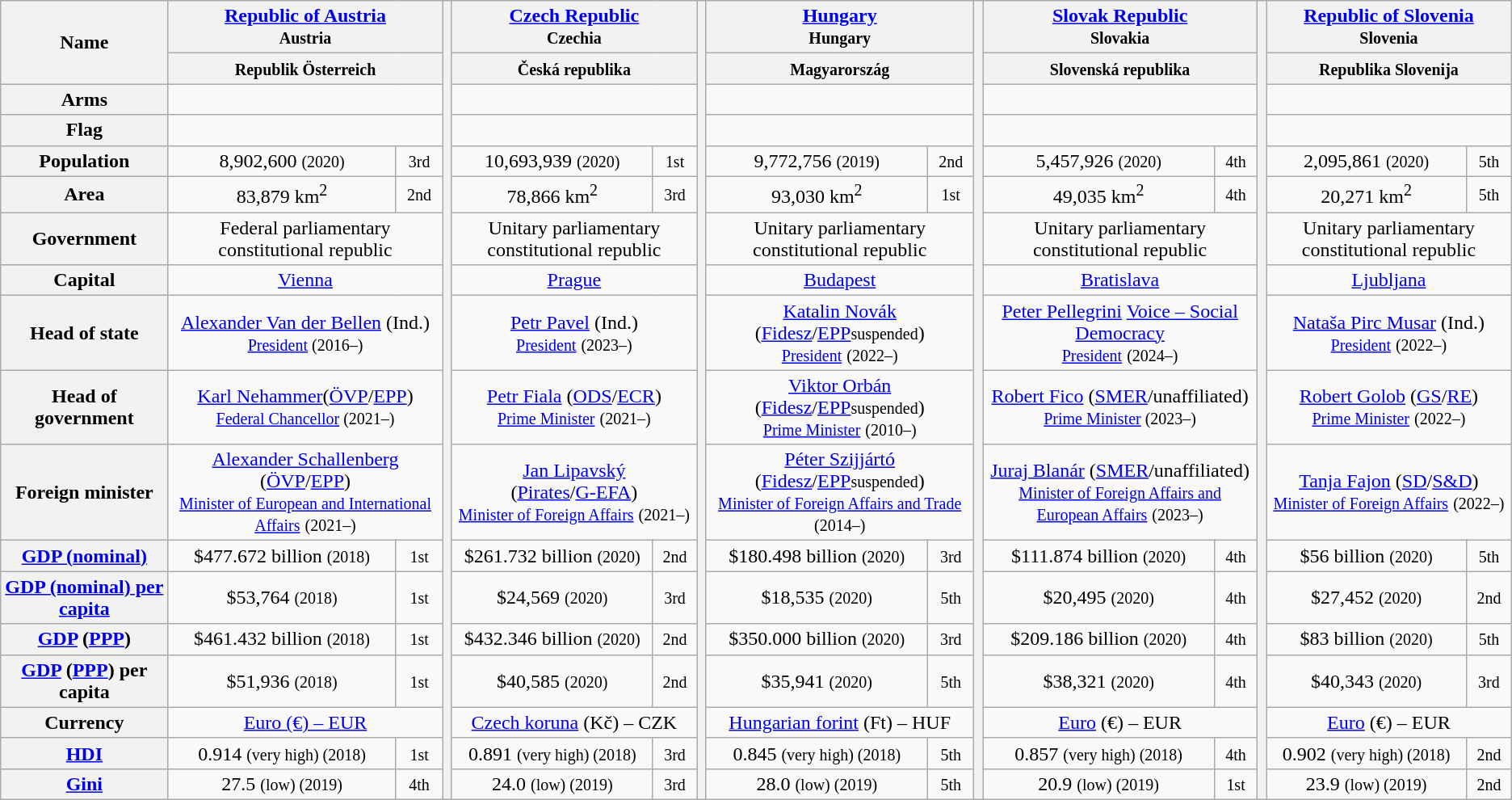<table class="wikitable" style="text-align: center;">
<tr>
<th rowspan="2">Name</th>
<th colspan="2"><a href='#'>Republic of Austria</a><br><small>Austria</small></th>
<th rowspan="18"></th>
<th colspan="2"><a href='#'>Czech Republic</a><br><small>Czechia</small></th>
<th rowspan="18"></th>
<th colspan="2"><a href='#'>Hungary</a><br><small>Hungary</small></th>
<th rowspan="18"></th>
<th colspan="2"><a href='#'>Slovak Republic</a><br><small>Slovakia</small></th>
<th rowspan="18"></th>
<th colspan="2"><a href='#'>Republic of Slovenia</a><br><small>Slovenia</small></th>
</tr>
<tr>
<th colspan="2"><strong><small>Republik Österreich</small></strong></th>
<th colspan="2"><strong><small>Česká republika</small></strong></th>
<th colspan="2"><strong><small>Magyarország</small></strong></th>
<th colspan="2"><strong><small>Slovenská republika</small></strong></th>
<th colspan="2"><strong><small>Republika Slovenija</small></strong></th>
</tr>
<tr>
<th>Arms</th>
<td colspan="2"></td>
<td colspan="2"></td>
<td colspan="2"></td>
<td colspan="2"></td>
<td colspan="2"></td>
</tr>
<tr>
<th>Flag</th>
<td colspan="2"></td>
<td colspan="2"></td>
<td colspan="2"></td>
<td colspan="2"></td>
<td colspan="2"></td>
</tr>
<tr>
<th>Population</th>
<td>8,902,600 <small>(2020)</small></td>
<td><small>3rd</small></td>
<td>10,693,939 <small>(2020)</small></td>
<td><small>1st</small></td>
<td>9,772,756 <small>(2019)</small></td>
<td><small>2nd</small></td>
<td>5,457,926 <small>(2020)</small></td>
<td><small>4th</small></td>
<td>2,095,861 <small>(2020)</small></td>
<td><small>5th</small></td>
</tr>
<tr>
<th>Area</th>
<td>83,879 km<sup>2</sup></td>
<td><small>2nd</small></td>
<td>78,866 km<sup>2</sup></td>
<td><small>3rd</small></td>
<td>93,030 km<sup>2</sup></td>
<td><small>1st</small></td>
<td>49,035 km<sup>2</sup></td>
<td><small>4th</small></td>
<td>20,271 km<sup>2</sup></td>
<td><small>5th</small></td>
</tr>
<tr>
<th>Government</th>
<td colspan="2">Federal parliamentary constitutional republic</td>
<td colspan="2">Unitary parliamentary constitutional republic</td>
<td colspan="2">Unitary parliamentary constitutional republic</td>
<td colspan="2">Unitary parliamentary constitutional republic</td>
<td colspan="2">Unitary parliamentary constitutional republic</td>
</tr>
<tr>
<th>Capital</th>
<td colspan="2"><a href='#'>Vienna</a></td>
<td colspan="2"><a href='#'>Prague</a></td>
<td colspan="2"><a href='#'>Budapest</a></td>
<td colspan="2"><a href='#'>Bratislava</a></td>
<td colspan="2"><a href='#'>Ljubljana</a></td>
</tr>
<tr>
<th>Head of state</th>
<td colspan="2"><a href='#'>Alexander Van der Bellen</a> (Ind.)<br><small><a href='#'>President</a> (2016–)</small></td>
<td colspan="2"><a href='#'>Petr Pavel</a> (Ind.)<br><a href='#'><small>President</small></a> <small>(2023–)</small></td>
<td colspan="2"><a href='#'>Katalin Novák</a> (<a href='#'>Fidesz</a>/<a href='#'>EPP</a><small>suspended</small>)<br><a href='#'><small>President</small></a> <small>(2022–)</small></td>
<td colspan="2"><a href='#'>Peter Pellegrini</a> <a href='#'>Voice – Social Democracy</a><br><a href='#'><small>President</small></a> <small>(2024–)</small></td>
<td colspan="2"><a href='#'>Nataša Pirc Musar</a> (Ind.)<br><a href='#'><small>President</small></a> <small>(2022–)</small></td>
</tr>
<tr>
<th>Head of government</th>
<td colspan="2"><a href='#'>Karl Nehammer</a>(<a href='#'>ÖVP</a>/<a href='#'>EPP</a>)<br><small><a href='#'>Federal Chancellor</a>  (2021–)</small></td>
<td colspan="2"><a href='#'>Petr Fiala</a> (<a href='#'>ODS</a>/<a href='#'>ECR</a>)<br><small><a href='#'>Prime Minister</a></small> <small>(2021–)</small></td>
<td colspan="2"><a href='#'>Viktor Orbán</a> (<a href='#'>Fidesz</a>/<a href='#'>EPP</a><small>suspended</small>)<br><a href='#'><small>Prime Minister</small></a> <small>(2010–)</small></td>
<td colspan="2"><a href='#'>Robert Fico</a> (<a href='#'>SMER</a>/unaffiliated)<br><small><a href='#'>Prime Minister</a> (2023–)</small></td>
<td colspan="2"><a href='#'>Robert Golob</a> (<a href='#'>GS</a>/<a href='#'>RE</a>)<br><a href='#'><small>Prime Minister</small></a> <small>(2022–)</small></td>
</tr>
<tr>
<th>Foreign minister</th>
<td colspan="2"><a href='#'>Alexander Schallenberg</a><br>(<a href='#'>ÖVP</a>/<a href='#'>EPP</a>)<br><a href='#'><small>Minister of European and International Affairs</small></a> <small>(2021–)</small></td>
<td colspan="2"><a href='#'>Jan Lipavský</a><br>(<a href='#'>Pirates</a>/<a href='#'>G-EFA</a>)<br><a href='#'><small>Minister of Foreign Affairs</small></a> <small>(2021–)</small></td>
<td colspan="2"><a href='#'>Péter Szijjártó</a> (<a href='#'>Fidesz</a>/<a href='#'>EPP</a><small>suspended</small>)<br><a href='#'><small>Minister of Foreign Affairs and Trade</small></a> <small>(2014–)</small></td>
<td colspan="2"><a href='#'>Juraj Blanár</a> (<a href='#'>SMER</a>/unaffiliated)<br><a href='#'><small>Minister of Foreign Affairs and European Affairs</small></a> <small>(2023–)</small></td>
<td colspan="2"><a href='#'>Tanja Fajon</a> (<a href='#'>SD</a>/<a href='#'>S&D</a>)<br><a href='#'><small>Minister of Foreign Affairs</small></a> <small>(2022–)</small></td>
</tr>
<tr>
<th><strong><a href='#'>GDP (nominal)</a></strong></th>
<td>$477.672 billion <small>(2018)</small></td>
<td><small>1st</small></td>
<td>$261.732 billion <small>(2020)</small></td>
<td><small>2nd</small></td>
<td>$180.498 billion <small>(2020)</small></td>
<td><small>3rd</small></td>
<td>$111.874 billion <small>(2020)</small></td>
<td><small>4th</small></td>
<td>$56 billion <small>(2020)</small></td>
<td><small>5th</small></td>
</tr>
<tr>
<th><strong><a href='#'>GDP (nominal) per capita</a></strong></th>
<td>$53,764 <small>(2018)</small></td>
<td><small>1st</small></td>
<td>$24,569 <small>(2020)</small></td>
<td><small>3rd</small></td>
<td>$18,535 <small>(2020)</small></td>
<td><small>5th</small></td>
<td>$20,495 <small>(2020)</small></td>
<td><small>4th</small></td>
<td>$27,452 <small>(2020)</small></td>
<td><small>2nd</small></td>
</tr>
<tr>
<th><a href='#'>GDP</a> (<a href='#'>PPP</a>)</th>
<td>$461.432 billion <small>(2018)</small></td>
<td><small>1st</small></td>
<td>$432.346 billion <small>(2020)</small></td>
<td><small>2nd</small></td>
<td>$350.000 billion <small>(2020)</small></td>
<td><small>3rd</small></td>
<td>$209.186 billion <small>(2020)</small></td>
<td><small>4th</small></td>
<td>$83 billion <small>(2020)</small></td>
<td><small>5th</small></td>
</tr>
<tr>
<th><a href='#'>GDP</a> (<a href='#'>PPP</a>) per capita</th>
<td>$51,936 <small>(2018)</small></td>
<td><small>1st</small></td>
<td>$40,585 <small>(2020)</small></td>
<td><small>2nd</small></td>
<td>$35,941 <small>(2020)</small></td>
<td><small>5th</small></td>
<td>$38,321 <small>(2020)</small></td>
<td><small>4th</small></td>
<td>$40,343 <small>(2020)</small></td>
<td><small>3rd</small></td>
</tr>
<tr>
<th>Currency</th>
<td colspan="2"><a href='#'>Euro (€) – EUR</a></td>
<td colspan="2"><a href='#'>Czech koruna</a> (Kč) – CZK</td>
<td colspan="2"><a href='#'>Hungarian forint</a> (Ft) – HUF</td>
<td colspan="2"><a href='#'>Euro</a> (€) – EUR</td>
<td colspan="2"><a href='#'>Euro</a> (€) – EUR</td>
</tr>
<tr>
<th><a href='#'>HDI</a></th>
<td>0.914 <small>(very high) (2018)</small></td>
<td><small>1st</small></td>
<td>0.891 <small>(very high) (2018)</small></td>
<td><small>3rd</small></td>
<td>0.845 <small>(very high) (2018)</small></td>
<td><small>5th</small></td>
<td>0.857 <small>(very high) (2018)</small></td>
<td><small>4th</small></td>
<td>0.902 <small>(very high) (2018)</small></td>
<td><small>2nd</small></td>
</tr>
<tr>
<th><a href='#'>Gini</a></th>
<td>27.5 <small>(low) (2019)</small></td>
<td><small>4th</small></td>
<td>24.0 <small>(low) (2019)</small></td>
<td><small>3rd</small></td>
<td>28.0 <small>(low) (2019)</small></td>
<td><small>5th</small></td>
<td>20.9 <small>(low) (2019)</small></td>
<td><small>1st</small></td>
<td>23.9 <small>(low) (2019)</small></td>
<td><small>2nd</small></td>
</tr>
</table>
